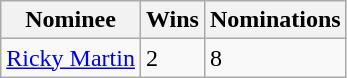<table class="wikitable">
<tr>
<th>Nominee</th>
<th>Wins</th>
<th>Nominations</th>
</tr>
<tr>
<td><a href='#'>Ricky Martin</a></td>
<td>2</td>
<td>8</td>
</tr>
</table>
